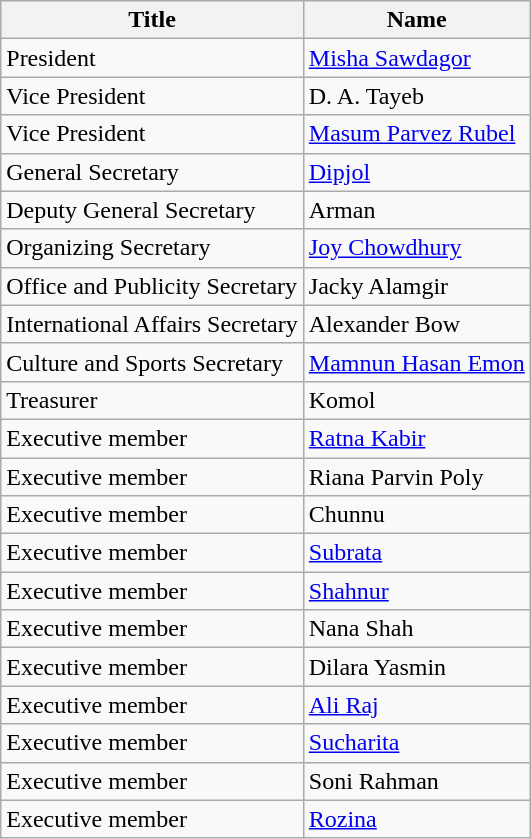<table class="wikitable sortable">
<tr>
<th>Title</th>
<th>Name</th>
</tr>
<tr>
<td>President</td>
<td><a href='#'>Misha Sawdagor</a></td>
</tr>
<tr>
<td>Vice President</td>
<td>D. A. Tayeb</td>
</tr>
<tr>
<td>Vice President</td>
<td><a href='#'>Masum Parvez Rubel</a></td>
</tr>
<tr>
<td>General Secretary</td>
<td><a href='#'>Dipjol</a></td>
</tr>
<tr>
<td>Deputy General Secretary</td>
<td>Arman</td>
</tr>
<tr>
<td>Organizing Secretary</td>
<td><a href='#'>Joy Chowdhury</a></td>
</tr>
<tr>
<td>Office and Publicity Secretary</td>
<td>Jacky Alamgir</td>
</tr>
<tr>
<td>International Affairs Secretary</td>
<td>Alexander Bow</td>
</tr>
<tr>
<td>Culture and Sports Secretary</td>
<td><a href='#'>Mamnun Hasan Emon</a></td>
</tr>
<tr>
<td>Treasurer</td>
<td>Komol</td>
</tr>
<tr>
<td>Executive member</td>
<td><a href='#'>Ratna Kabir</a></td>
</tr>
<tr>
<td>Executive member</td>
<td>Riana Parvin Poly</td>
</tr>
<tr>
<td>Executive member</td>
<td>Chunnu</td>
</tr>
<tr>
<td>Executive member</td>
<td><a href='#'>Subrata</a></td>
</tr>
<tr>
<td>Executive member</td>
<td><a href='#'>Shahnur</a></td>
</tr>
<tr>
<td>Executive member</td>
<td>Nana Shah</td>
</tr>
<tr>
<td>Executive member</td>
<td>Dilara Yasmin</td>
</tr>
<tr>
<td>Executive member</td>
<td><a href='#'>Ali Raj</a></td>
</tr>
<tr>
<td>Executive member</td>
<td><a href='#'>Sucharita</a></td>
</tr>
<tr>
<td>Executive member</td>
<td>Soni Rahman</td>
</tr>
<tr>
<td>Executive member</td>
<td><a href='#'>Rozina</a></td>
</tr>
</table>
